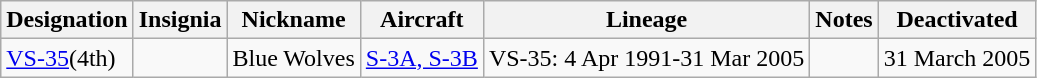<table class="wikitable">
<tr>
<th>Designation</th>
<th>Insignia</th>
<th>Nickname</th>
<th>Aircraft</th>
<th>Lineage</th>
<th>Notes</th>
<th>Deactivated</th>
</tr>
<tr>
<td><a href='#'>VS-35</a>(4th)</td>
<td></td>
<td>Blue Wolves</td>
<td><a href='#'>S-3A, S-3B</a></td>
<td style="white-space: nowrap;">VS-35: 4 Apr 1991-31 Mar 2005</td>
<td></td>
<td>31 March 2005</td>
</tr>
</table>
